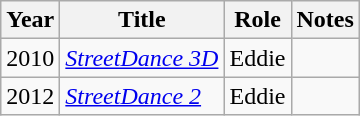<table class="wikitable">
<tr>
<th align="left"><strong>Year</strong></th>
<th align="left"><strong>Title</strong></th>
<th align="left"><strong>Role</strong></th>
<th align="left"><strong>Notes</strong></th>
</tr>
<tr>
<td>2010</td>
<td><em><a href='#'>StreetDance 3D</a></em></td>
<td>Eddie</td>
<td></td>
</tr>
<tr>
<td>2012</td>
<td><em><a href='#'>StreetDance 2</a></em></td>
<td>Eddie</td>
<td></td>
</tr>
</table>
